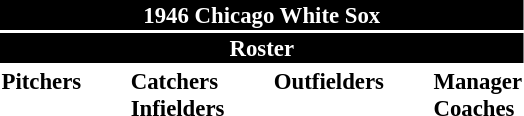<table class="toccolours" style="font-size: 95%;">
<tr>
<th colspan="10" style="background-color: black; color: white; text-align: center;">1946 Chicago White Sox</th>
</tr>
<tr>
<td colspan="10" style="background-color: black; color: white; text-align: center;"><strong>Roster</strong></td>
</tr>
<tr>
<td valign="top"><strong>Pitchers</strong><br>













</td>
<td width="25px"></td>
<td valign="top"><strong>Catchers</strong><br>




<strong>Infielders</strong>









</td>
<td width="25px"></td>
<td valign="top"><strong>Outfielders</strong><br>







</td>
<td width="25px"></td>
<td valign="top"><strong>Manager</strong><br>

<strong>Coaches</strong>


</td>
</tr>
</table>
